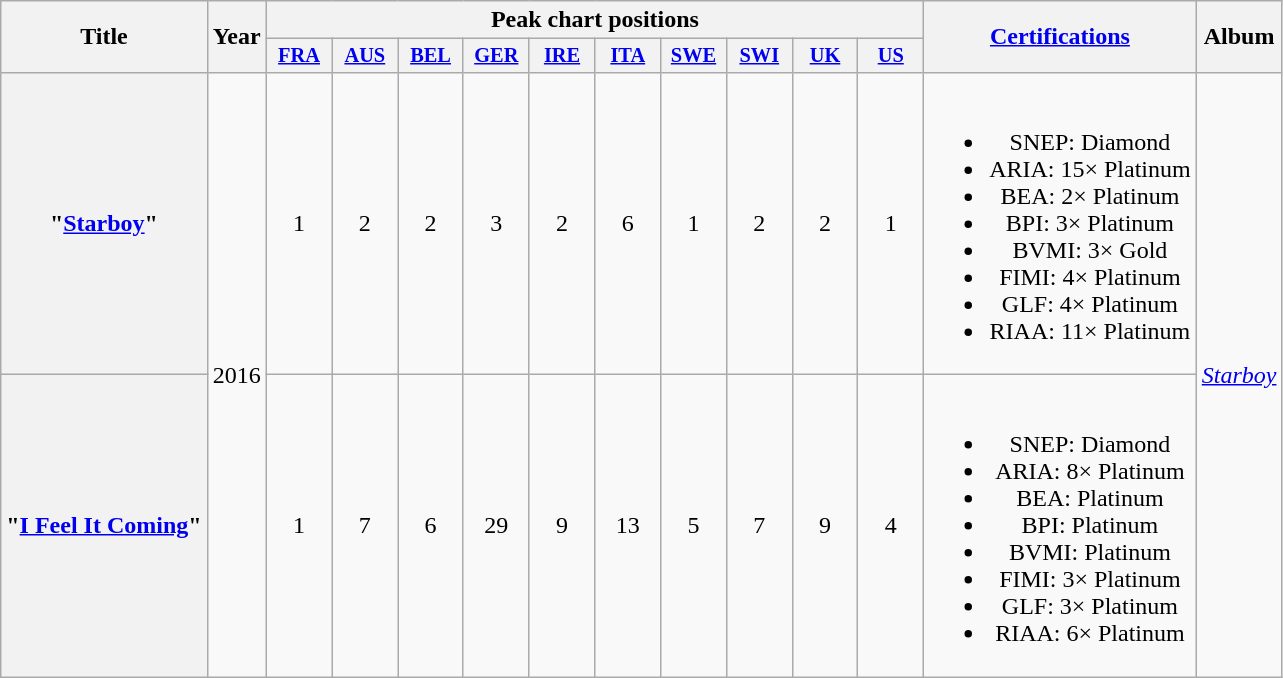<table class="wikitable plainrowheaders" style="text-align:center;">
<tr>
<th scope="col" rowspan="2">Title</th>
<th scope="col" rowspan="2">Year</th>
<th scope="col" colspan="10">Peak chart positions</th>
<th scope="col" rowspan="2"><a href='#'>Certifications</a></th>
<th scope="col" rowspan="2">Album</th>
</tr>
<tr>
<th scope="col" style="width:2.75em;font-size:85%;"><a href='#'>FRA</a><br></th>
<th scope="col" style="width:2.75em;font-size:85%;"><a href='#'>AUS</a><br></th>
<th scope="col" style="width:2.75em;font-size:85%;"><a href='#'>BEL</a><br></th>
<th scope="col" style="width:2.75em;font-size:85%;"><a href='#'>GER</a><br></th>
<th scope="col" style="width:2.75em;font-size:85%;"><a href='#'>IRE</a><br></th>
<th scope="col" style="width:2.75em;font-size:85%;"><a href='#'>ITA</a><br></th>
<th scope="col" style="width:2.75em;font-size:85%;"><a href='#'>SWE</a><br></th>
<th scope="col" style="width:2.75em;font-size:85%;"><a href='#'>SWI</a><br></th>
<th scope="col" style="width:2.75em;font-size:85%;"><a href='#'>UK</a><br></th>
<th scope="col" style="width:2.75em;font-size:85%;"><a href='#'>US</a><br></th>
</tr>
<tr>
<th scope="row">"<a href='#'>Starboy</a>"<br></th>
<td scope="col" rowspan="2">2016</td>
<td>1</td>
<td>2</td>
<td>2</td>
<td>3</td>
<td>2</td>
<td>6</td>
<td>1</td>
<td>2</td>
<td>2</td>
<td>1</td>
<td><br><ul><li>SNEP: Diamond</li><li>ARIA: 15× Platinum</li><li>BEA: 2× Platinum</li><li>BPI: 3× Platinum</li><li>BVMI: 3× Gold</li><li>FIMI: 4× Platinum</li><li>GLF: 4× Platinum</li><li>RIAA: 11× Platinum</li></ul></td>
<td rowspan="2"><em><a href='#'>Starboy</a></em></td>
</tr>
<tr>
<th scope="row">"<a href='#'>I Feel It Coming</a>"<br></th>
<td>1</td>
<td>7</td>
<td>6</td>
<td>29</td>
<td>9</td>
<td>13</td>
<td>5</td>
<td>7</td>
<td>9</td>
<td>4</td>
<td><br><ul><li>SNEP: Diamond</li><li>ARIA: 8× Platinum</li><li>BEA: Platinum</li><li>BPI: Platinum</li><li>BVMI: Platinum</li><li>FIMI: 3× Platinum</li><li>GLF: 3× Platinum</li><li>RIAA: 6× Platinum</li></ul></td>
</tr>
</table>
